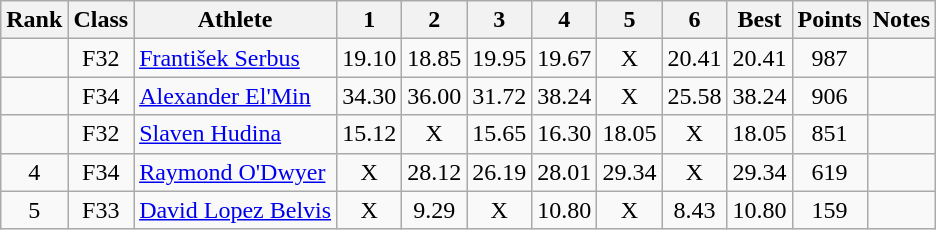<table class="wikitable sortable" style="text-align:center">
<tr>
<th>Rank</th>
<th>Class</th>
<th>Athlete</th>
<th>1</th>
<th>2</th>
<th>3</th>
<th>4</th>
<th>5</th>
<th>6</th>
<th>Best</th>
<th>Points</th>
<th>Notes</th>
</tr>
<tr>
<td></td>
<td>F32</td>
<td style="text-align:left"><a href='#'>František Serbus</a><br></td>
<td>19.10</td>
<td>18.85</td>
<td>19.95</td>
<td>19.67</td>
<td>X</td>
<td>20.41</td>
<td>20.41</td>
<td>987</td>
<td></td>
</tr>
<tr>
<td></td>
<td>F34</td>
<td style="text-align:left"><a href='#'>Alexander El'Min</a><br></td>
<td>34.30</td>
<td>36.00</td>
<td>31.72</td>
<td>38.24</td>
<td>X</td>
<td>25.58</td>
<td>38.24</td>
<td>906</td>
<td></td>
</tr>
<tr>
<td></td>
<td>F32</td>
<td style="text-align:left"><a href='#'>Slaven Hudina</a><br></td>
<td>15.12</td>
<td>X</td>
<td>15.65</td>
<td>16.30</td>
<td>18.05</td>
<td>X</td>
<td>18.05</td>
<td>851</td>
<td></td>
</tr>
<tr>
<td>4</td>
<td>F34</td>
<td style="text-align:left"><a href='#'>Raymond O'Dwyer</a><br></td>
<td>X</td>
<td>28.12</td>
<td>26.19</td>
<td>28.01</td>
<td>29.34</td>
<td>X</td>
<td>29.34</td>
<td>619</td>
<td></td>
</tr>
<tr>
<td>5</td>
<td>F33</td>
<td style="text-align:left"><a href='#'>David Lopez Belvis</a><br></td>
<td>X</td>
<td>9.29</td>
<td>X</td>
<td>10.80</td>
<td>X</td>
<td>8.43</td>
<td>10.80</td>
<td>159</td>
<td></td>
</tr>
</table>
